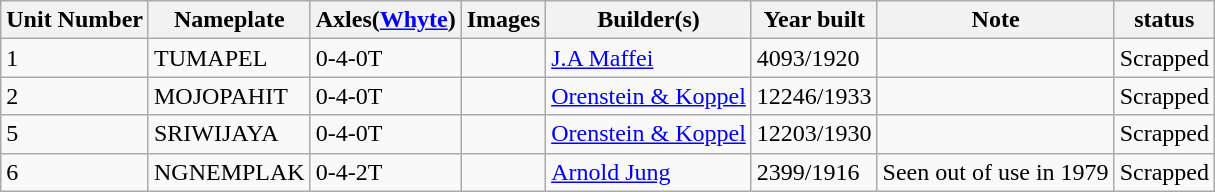<table class="wikitable">
<tr>
<th>Unit Number</th>
<th>Nameplate</th>
<th>Axles(<a href='#'>Whyte</a>)</th>
<th>Images</th>
<th>Builder(s)</th>
<th>Year built</th>
<th>Note</th>
<th>status</th>
</tr>
<tr>
<td>1</td>
<td>TUMAPEL</td>
<td>0-4-0T</td>
<td></td>
<td> <a href='#'>J.A Maffei</a></td>
<td>4093/1920</td>
<td></td>
<td>Scrapped</td>
</tr>
<tr>
<td>2</td>
<td>MOJOPAHIT</td>
<td>0-4-0T</td>
<td></td>
<td> <a href='#'>Orenstein & Koppel</a></td>
<td>12246/1933</td>
<td></td>
<td>Scrapped</td>
</tr>
<tr>
<td>5</td>
<td>SRIWIJAYA</td>
<td>0-4-0T</td>
<td></td>
<td> <a href='#'>Orenstein & Koppel</a></td>
<td>12203/1930</td>
<td></td>
<td>Scrapped</td>
</tr>
<tr>
<td>6</td>
<td>NGNEMPLAK</td>
<td>0-4-2T</td>
<td></td>
<td> <a href='#'>Arnold Jung</a></td>
<td>2399/1916</td>
<td>Seen out of use in 1979</td>
<td>Scrapped</td>
</tr>
</table>
